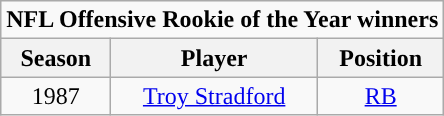<table class="wikitable" style="text-align:center">
<tr>
<td colspan="3"><strong>NFL Offensive Rookie of the Year winners</strong></td>
</tr>
<tr>
<th>Season</th>
<th>Player</th>
<th>Position</th>
</tr>
<tr>
<td>1987</td>
<td><a href='#'>Troy Stradford</a></td>
<td><a href='#'>RB</a></td>
</tr>
</table>
